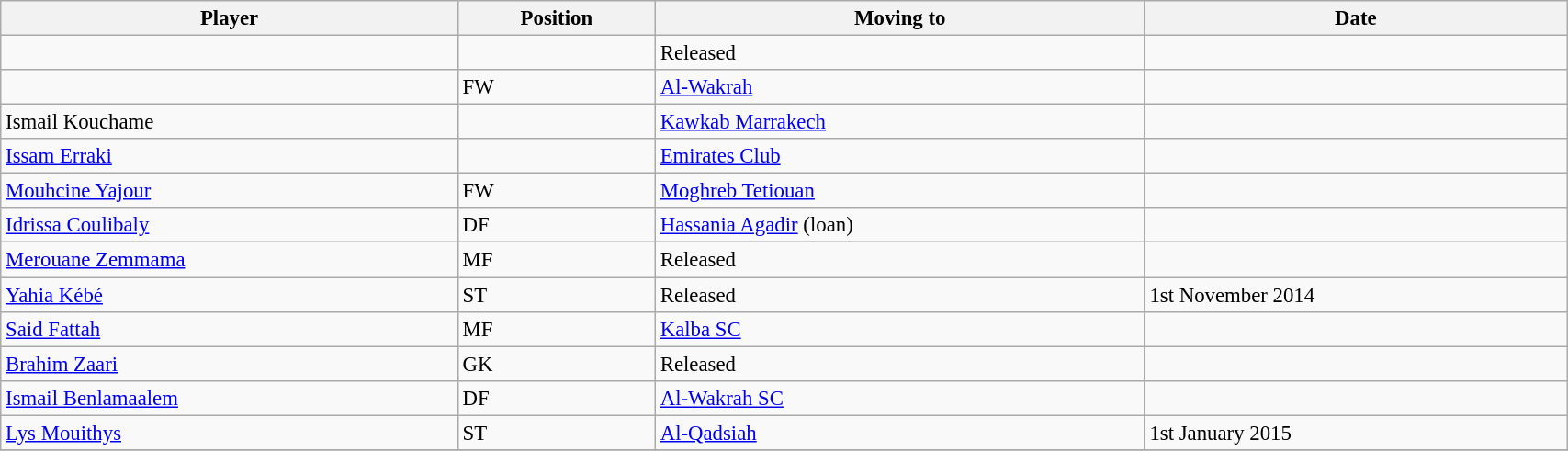<table width=90% class="wikitable sortable" style="text-align:center; font-size:95%; text-align:left">
<tr>
<th><strong>Player </strong></th>
<th><strong>Position </strong></th>
<th><strong>Moving to</strong></th>
<th><strong>Date </strong></th>
</tr>
<tr>
<td></td>
<td></td>
<td>Released</td>
<td></td>
</tr>
<tr>
<td></td>
<td>FW</td>
<td> <a href='#'>Al-Wakrah</a></td>
<td></td>
</tr>
<tr>
<td> Ismail Kouchame</td>
<td></td>
<td><a href='#'>Kawkab Marrakech</a></td>
<td></td>
</tr>
<tr>
<td> <a href='#'>Issam Erraki</a></td>
<td></td>
<td> <a href='#'>Emirates Club</a></td>
<td></td>
</tr>
<tr>
<td> <a href='#'>Mouhcine Yajour</a></td>
<td>FW</td>
<td><a href='#'>Moghreb Tetiouan</a></td>
<td></td>
</tr>
<tr>
<td> <a href='#'>Idrissa Coulibaly</a></td>
<td>DF</td>
<td><a href='#'>Hassania Agadir</a> (loan)</td>
<td></td>
</tr>
<tr>
<td> <a href='#'>Merouane Zemmama</a></td>
<td>MF</td>
<td>Released</td>
<td></td>
</tr>
<tr>
<td> <a href='#'>Yahia Kébé</a></td>
<td>ST</td>
<td>Released</td>
<td>1st November 2014</td>
</tr>
<tr>
<td> <a href='#'>Said Fattah</a></td>
<td>MF</td>
<td> <a href='#'>Kalba SC</a></td>
<td></td>
</tr>
<tr>
<td> <a href='#'>Brahim Zaari</a></td>
<td>GK</td>
<td>Released</td>
<td></td>
</tr>
<tr>
<td> <a href='#'>Ismail Benlamaalem</a></td>
<td>DF</td>
<td> <a href='#'>Al-Wakrah SC</a></td>
<td></td>
</tr>
<tr>
<td> <a href='#'>Lys Mouithys</a></td>
<td>ST</td>
<td> <a href='#'>Al-Qadsiah</a></td>
<td>1st January 2015</td>
</tr>
<tr>
</tr>
</table>
